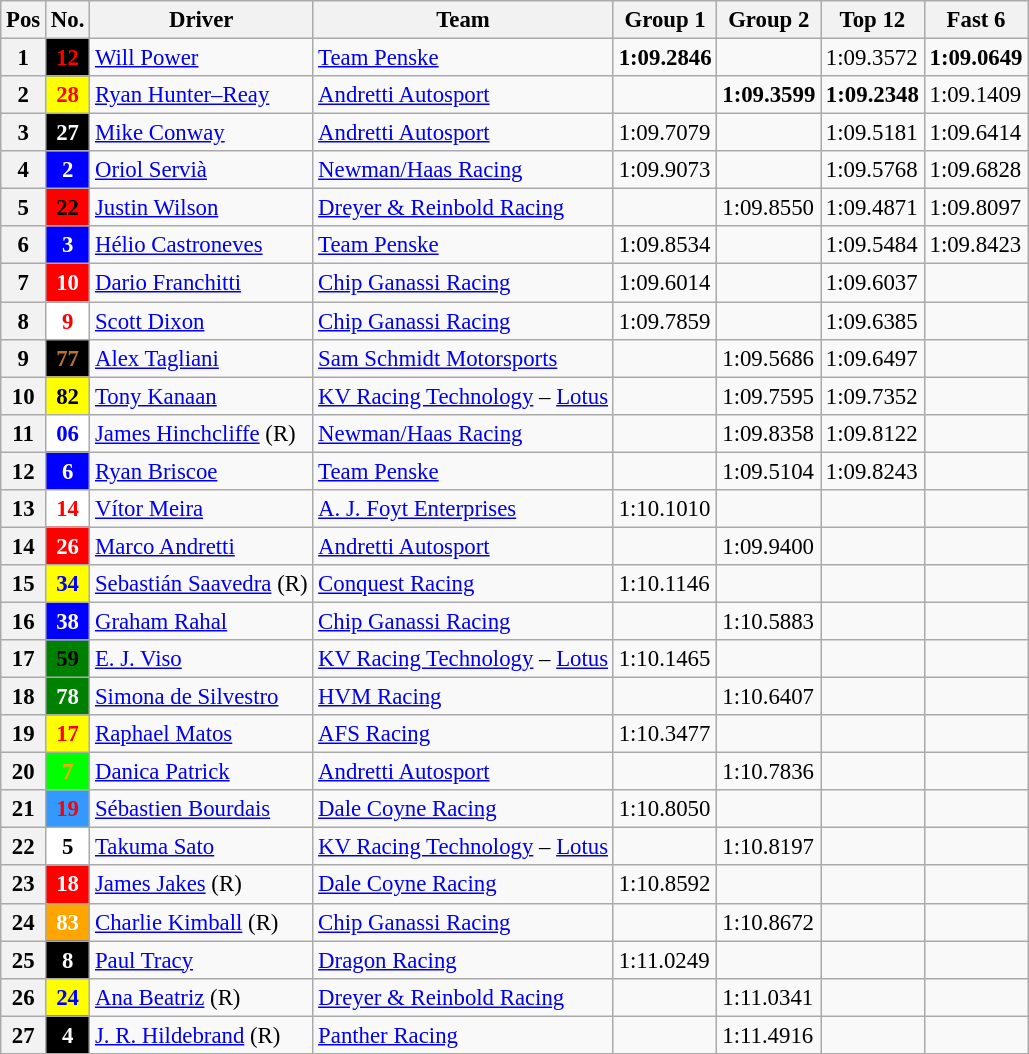<table class="wikitable" style="font-size:95%">
<tr>
<th>Pos</th>
<th>No.</th>
<th>Driver</th>
<th>Team</th>
<th>Group 1</th>
<th>Group 2</th>
<th>Top 12</th>
<th>Fast 6</th>
</tr>
<tr>
<th>1</th>
<td style="background:black; color:red;" align=center><strong>12</strong></td>
<td> <a href='#'>Will Power</a></td>
<td><a href='#'>Team Penske</a></td>
<td><strong>1:09.2846</strong></td>
<td></td>
<td>1:09.3572</td>
<td><strong>1:09.0649</strong></td>
</tr>
<tr>
<th>2</th>
<td style="background:yellow; color:red;" align="center"><strong>28</strong></td>
<td> <a href='#'>Ryan Hunter–Reay</a></td>
<td><a href='#'>Andretti Autosport</a></td>
<td></td>
<td><strong>1:09.3599</strong></td>
<td><strong>1:09.2348</strong></td>
<td>1:09.1409</td>
</tr>
<tr>
<th>3</th>
<td style="background:black; color:white;" align="center"><strong>27</strong></td>
<td> <a href='#'>Mike Conway</a></td>
<td><a href='#'>Andretti Autosport</a></td>
<td>1:09.7079</td>
<td></td>
<td>1:09.5181</td>
<td>1:09.6414</td>
</tr>
<tr>
<th>4</th>
<td style="background:blue; color:white;" align="center"><strong>2</strong></td>
<td> <a href='#'>Oriol Servià</a></td>
<td><a href='#'>Newman/Haas Racing</a></td>
<td>1:09.9073</td>
<td></td>
<td>1:09.5768</td>
<td>1:09.6828</td>
</tr>
<tr>
<th>5</th>
<td style="background:red; color:black;" align="center"><strong>22</strong></td>
<td> <a href='#'>Justin Wilson</a></td>
<td><a href='#'>Dreyer & Reinbold Racing</a></td>
<td></td>
<td>1:09.8550</td>
<td>1:09.4871</td>
<td>1:09.8097</td>
</tr>
<tr>
<th>6</th>
<td style="background:blue; color:white;" align="center"><strong>3</strong></td>
<td> <a href='#'>Hélio Castroneves</a></td>
<td><a href='#'>Team Penske</a></td>
<td>1:09.8534</td>
<td></td>
<td>1:09.5484</td>
<td>1:09.8423</td>
</tr>
<tr>
<th>7</th>
<td style="background:red; color:white;" align=center><strong>10</strong></td>
<td> <a href='#'>Dario Franchitti</a></td>
<td><a href='#'>Chip Ganassi Racing</a></td>
<td>1:09.6014</td>
<td></td>
<td>1:09.6037</td>
<td></td>
</tr>
<tr>
<th>8</th>
<td style="background:white; color:red;" align="center"><strong>9</strong></td>
<td> <a href='#'>Scott Dixon</a></td>
<td><a href='#'>Chip Ganassi Racing</a></td>
<td>1:09.7859</td>
<td></td>
<td>1:09.6385</td>
<td></td>
</tr>
<tr>
<th>9</th>
<td style="background:black; color:#B87333;" align="center"><strong>77</strong></td>
<td> <a href='#'>Alex Tagliani</a></td>
<td><a href='#'>Sam Schmidt Motorsports</a></td>
<td></td>
<td>1:09.5686</td>
<td>1:09.6497</td>
<td></td>
</tr>
<tr>
<th>10</th>
<td style="background:yellow; color:black;" align="center"><strong>82</strong></td>
<td> <a href='#'>Tony Kanaan</a></td>
<td><a href='#'>KV Racing Technology</a> – <a href='#'>Lotus</a></td>
<td></td>
<td>1:09.7595</td>
<td>1:09.7352</td>
<td></td>
</tr>
<tr>
<th>11</th>
<td style="background:white; color:blue;" align="center"><strong>06</strong></td>
<td> <a href='#'>James Hinchcliffe</a> (R)</td>
<td><a href='#'>Newman/Haas Racing</a></td>
<td></td>
<td>1:09.8358</td>
<td>1:09.8122</td>
<td></td>
</tr>
<tr>
<th>12</th>
<td style="background:blue; color:white;" align="center"><strong>6</strong></td>
<td> <a href='#'>Ryan Briscoe</a></td>
<td><a href='#'>Team Penske</a></td>
<td></td>
<td>1:09.5104</td>
<td>1:09.8243</td>
<td></td>
</tr>
<tr>
<th>13</th>
<td style="background:white; color:red;" align=center><strong>14</strong></td>
<td> <a href='#'>Vítor Meira</a></td>
<td><a href='#'>A. J. Foyt Enterprises</a></td>
<td>1:10.1010</td>
<td></td>
<td></td>
<td></td>
</tr>
<tr>
<th>14</th>
<td style="background:red; color:white;" align="center"><strong>26</strong></td>
<td> <a href='#'>Marco Andretti</a></td>
<td><a href='#'>Andretti Autosport</a></td>
<td></td>
<td>1:09.9400</td>
<td></td>
<td></td>
</tr>
<tr>
<th>15</th>
<td style="background:yellow; color:blue;" align="center"><strong>34</strong></td>
<td> <a href='#'>Sebastián Saavedra</a> (R)</td>
<td><a href='#'>Conquest Racing</a></td>
<td>1:10.1146</td>
<td></td>
<td></td>
<td></td>
</tr>
<tr>
<th>16</th>
<td style="background:blue; color:white;" align="center"><strong>38</strong></td>
<td> <a href='#'>Graham Rahal</a></td>
<td><a href='#'>Chip Ganassi Racing</a></td>
<td></td>
<td>1:10.5883</td>
<td></td>
<td></td>
</tr>
<tr>
<th>17</th>
<td style="background:green; color:black;" align="center"><strong>59</strong></td>
<td> <a href='#'>E. J. Viso</a></td>
<td><a href='#'>KV Racing Technology</a> – <a href='#'>Lotus</a></td>
<td>1:10.1465</td>
<td></td>
<td></td>
<td></td>
</tr>
<tr>
<th>18</th>
<td style="background:green; color:white;" align="center"><strong>78</strong></td>
<td> <a href='#'>Simona de Silvestro</a></td>
<td><a href='#'>HVM Racing</a></td>
<td></td>
<td>1:10.6407</td>
<td></td>
<td></td>
</tr>
<tr>
<th>19</th>
<td style="background:yellow; color:red;" align="center"><strong>17</strong></td>
<td> <a href='#'>Raphael Matos</a></td>
<td><a href='#'>AFS Racing</a></td>
<td>1:10.3477</td>
<td></td>
<td></td>
<td></td>
</tr>
<tr>
<th>20</th>
<td style="background:lime; color:orange;" align="center"><strong>7</strong></td>
<td> <a href='#'>Danica Patrick</a></td>
<td><a href='#'>Andretti Autosport</a></td>
<td></td>
<td>1:10.7836</td>
<td></td>
<td></td>
</tr>
<tr>
<th>21</th>
<td style="background:#3399FF; color:red;" align="center"><strong>19</strong></td>
<td> <a href='#'>Sébastien Bourdais</a></td>
<td><a href='#'>Dale Coyne Racing</a></td>
<td>1:10.8050</td>
<td></td>
<td></td>
<td></td>
</tr>
<tr>
<th>22</th>
<td style="background:white; color:black;" align="center"><strong>5</strong></td>
<td> <a href='#'>Takuma Sato</a></td>
<td><a href='#'>KV Racing Technology</a> – <a href='#'>Lotus</a></td>
<td></td>
<td>1:10.8197</td>
<td></td>
<td></td>
</tr>
<tr>
<th>23</th>
<td style="background:red; color:white;" align="center"><strong>18</strong></td>
<td> <a href='#'>James Jakes</a> (R)</td>
<td><a href='#'>Dale Coyne Racing</a></td>
<td>1:10.8592</td>
<td></td>
<td></td>
<td></td>
</tr>
<tr>
<th>24</th>
<td style="background:orange; color:white;" align="center"><strong>83</strong></td>
<td> <a href='#'>Charlie Kimball</a> (R)</td>
<td><a href='#'>Chip Ganassi Racing</a></td>
<td></td>
<td>1:10.8672</td>
<td></td>
<td></td>
</tr>
<tr>
<th>25</th>
<td style="background:black; color:white;" align="center"><strong>8</strong></td>
<td> <a href='#'>Paul Tracy</a></td>
<td><a href='#'>Dragon Racing</a></td>
<td>1:11.0249</td>
<td></td>
<td></td>
<td></td>
</tr>
<tr>
<th>26</th>
<td style="background:yellow; color:blue;" align="center"><strong>24</strong></td>
<td> <a href='#'>Ana Beatriz</a> (R)</td>
<td><a href='#'>Dreyer & Reinbold Racing</a></td>
<td></td>
<td>1:11.0341</td>
<td></td>
<td></td>
</tr>
<tr>
<th>27</th>
<td style="background:black; color:white;" align="center"><strong>4</strong></td>
<td> <a href='#'>J. R. Hildebrand</a> (R)</td>
<td><a href='#'>Panther Racing</a></td>
<td></td>
<td>1:11.4916</td>
<td></td>
<td></td>
</tr>
</table>
